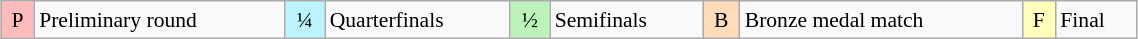<table class="wikitable" style="margin:0.5em auto; font-size:90%; line-height:1.25em" width=60%>
<tr>
<td bgcolor="#FFBBBB" align=center>P</td>
<td>Preliminary round</td>
<td bgcolor="#BBF3FF" align=center>¼</td>
<td>Quarterfinals</td>
<td bgcolor="#BBF3BB" align=center>½</td>
<td>Semifinals</td>
<td bgcolor="#FEDCBA" align=center>B</td>
<td>Bronze medal match</td>
<td bgcolor="#FFFFBB" align=center>F</td>
<td>Final</td>
</tr>
</table>
